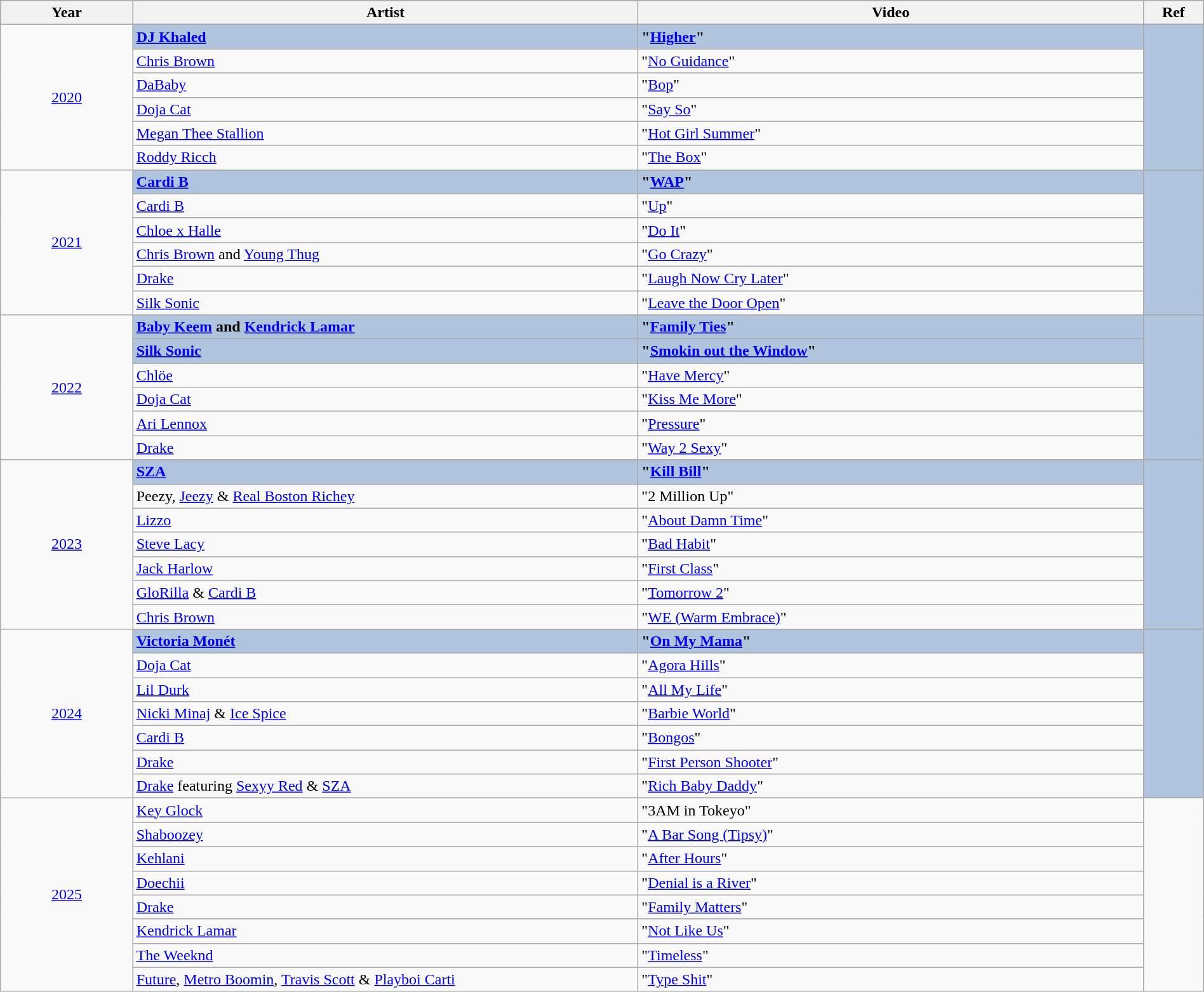<table class="wikitable" style="width:100%;">
<tr style="background:#bebebe;">
<th style="width:11%;">Year</th>
<th style="width:42%;">Artist</th>
<th style="width:42%;">Video</th>
<th style="width:5%;">Ref</th>
</tr>
<tr>
<td rowspan="7" align="center"><a href='#'>2020</a></td>
</tr>
<tr style="background:#B0C4DE">
<td><strong><a href='#'>DJ Khaled</a> </strong></td>
<td><strong>"<a href='#'>Higher</a>"</strong></td>
<td rowspan="6" align="center"></td>
</tr>
<tr>
<td><a href='#'>Chris Brown</a> </td>
<td>"<a href='#'>No Guidance</a>"</td>
</tr>
<tr>
<td><a href='#'>DaBaby</a></td>
<td>"<a href='#'>Bop</a>"</td>
</tr>
<tr>
<td><a href='#'>Doja Cat</a></td>
<td>"<a href='#'>Say So</a>"</td>
</tr>
<tr>
<td><a href='#'>Megan Thee Stallion</a> </td>
<td>"<a href='#'>Hot Girl Summer</a>"</td>
</tr>
<tr>
<td><a href='#'>Roddy Ricch</a></td>
<td>"<a href='#'>The Box</a>"</td>
</tr>
<tr>
<td rowspan="7" align="center"><a href='#'>2021</a></td>
</tr>
<tr style="background:#B0C4DE">
<td><strong><a href='#'>Cardi B</a> </strong></td>
<td><strong>"<a href='#'>WAP</a>"</strong></td>
<td rowspan="6" align="center"></td>
</tr>
<tr>
<td><a href='#'>Cardi B</a></td>
<td>"<a href='#'>Up</a>"</td>
</tr>
<tr>
<td><a href='#'>Chloe x Halle</a></td>
<td>"<a href='#'>Do It</a>"</td>
</tr>
<tr>
<td><a href='#'>Chris Brown</a> and <a href='#'>Young Thug</a></td>
<td>"<a href='#'>Go Crazy</a>"</td>
</tr>
<tr>
<td><a href='#'>Drake</a> </td>
<td>"<a href='#'>Laugh Now Cry Later</a>"</td>
</tr>
<tr>
<td><a href='#'>Silk Sonic</a></td>
<td>"<a href='#'>Leave the Door Open</a>"</td>
</tr>
<tr>
<td rowspan="7" align="center"><a href='#'>2022</a></td>
</tr>
<tr style="background:#B0C4DE">
<td><strong><a href='#'>Baby Keem</a> and <a href='#'>Kendrick Lamar</a></strong></td>
<td><strong>"<a href='#'>Family Ties</a>"</strong></td>
<td rowspan="6" align="center"></td>
</tr>
<tr style="background:#B0C4DE">
<td><strong><a href='#'>Silk Sonic</a></strong></td>
<td><strong>"<a href='#'>Smokin out the Window</a>"</strong></td>
</tr>
<tr>
<td><a href='#'>Chlöe</a></td>
<td>"<a href='#'>Have Mercy</a>"</td>
</tr>
<tr>
<td><a href='#'>Doja Cat</a> </td>
<td>"<a href='#'>Kiss Me More</a>"</td>
</tr>
<tr>
<td><a href='#'>Ari Lennox</a></td>
<td>"<a href='#'>Pressure</a>"</td>
</tr>
<tr>
<td><a href='#'>Drake</a> </td>
<td>"<a href='#'>Way 2 Sexy</a>"</td>
</tr>
<tr>
<td rowspan="8" align="center"><a href='#'>2023</a></td>
</tr>
<tr style="background:#B0C4DE">
<td><strong><a href='#'>SZA</a></strong></td>
<td><strong>"<a href='#'>Kill Bill</a>"</strong></td>
<td rowspan="7" align="center"></td>
</tr>
<tr>
<td>Peezy, <a href='#'>Jeezy</a> & <a href='#'>Real Boston Richey</a> </td>
<td>"2 Million Up"</td>
</tr>
<tr>
<td><a href='#'>Lizzo</a></td>
<td>"<a href='#'>About Damn Time</a>"</td>
</tr>
<tr>
<td><a href='#'>Steve Lacy</a></td>
<td>"<a href='#'>Bad Habit</a>"</td>
</tr>
<tr>
<td><a href='#'>Jack Harlow</a></td>
<td>"<a href='#'>First Class</a>"</td>
</tr>
<tr>
<td><a href='#'>GloRilla</a> & <a href='#'>Cardi B</a></td>
<td>"<a href='#'>Tomorrow 2</a>"</td>
</tr>
<tr>
<td><a href='#'>Chris Brown</a></td>
<td>"<a href='#'>WE (Warm Embrace)</a>"</td>
</tr>
<tr>
<td rowspan="8" align="center"><a href='#'>2024</a></td>
</tr>
<tr style="background:#B0C4DE">
<td><strong><a href='#'>Victoria Monét</a></strong></td>
<td><strong>"<a href='#'>On My Mama</a>"</strong></td>
<td rowspan="7" align="center"></td>
</tr>
<tr>
<td><a href='#'>Doja Cat</a></td>
<td>"<a href='#'>Agora Hills</a>"</td>
</tr>
<tr>
<td><a href='#'>Lil Durk</a> </td>
<td>"<a href='#'>All My Life</a>"</td>
</tr>
<tr>
<td><a href='#'>Nicki Minaj</a> & <a href='#'>Ice Spice</a> </td>
<td>"<a href='#'>Barbie World</a>"</td>
</tr>
<tr>
<td><a href='#'>Cardi B</a> </td>
<td>"<a href='#'>Bongos</a>"</td>
</tr>
<tr>
<td><a href='#'>Drake</a> </td>
<td>"<a href='#'>First Person Shooter</a>"</td>
</tr>
<tr>
<td><a href='#'>Drake</a> featuring <a href='#'>Sexyy Red</a> & <a href='#'>SZA</a></td>
<td>"<a href='#'>Rich Baby Daddy</a>"</td>
</tr>
<tr>
<td rowspan="10" align="center"><a href='#'>2025</a></td>
</tr>
<tr>
<td><a href='#'>Key Glock</a></td>
<td>"3AM in Tokeyo"</td>
<td rowspan="8" align="center"></td>
</tr>
<tr>
<td><a href='#'>Shaboozey</a></td>
<td>"<a href='#'>A Bar Song (Tipsy)</a>"</td>
</tr>
<tr>
<td><a href='#'>Kehlani</a></td>
<td>"<a href='#'>After Hours</a>"</td>
</tr>
<tr>
<td><a href='#'>Doechii</a></td>
<td>"<a href='#'>Denial is a River</a>"</td>
</tr>
<tr>
<td><a href='#'>Drake</a></td>
<td>"<a href='#'>Family Matters</a>"</td>
</tr>
<tr>
<td><a href='#'>Kendrick Lamar</a></td>
<td>"<a href='#'>Not Like Us</a>"</td>
</tr>
<tr>
<td><a href='#'>The Weeknd</a> </td>
<td>"<a href='#'>Timeless</a>"</td>
</tr>
<tr>
<td><a href='#'>Future</a>, <a href='#'>Metro Boomin</a>, <a href='#'>Travis Scott</a> & <a href='#'>Playboi Carti</a></td>
<td>"<a href='#'>Type Shit</a>"</td>
</tr>
</table>
